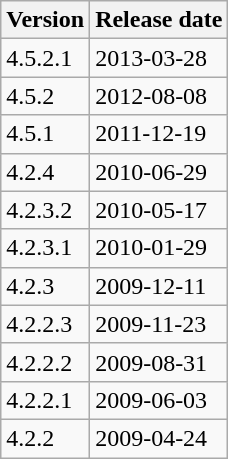<table class=wikitable>
<tr>
<th>Version</th>
<th>Release date</th>
</tr>
<tr>
<td>4.5.2.1</td>
<td>2013-03-28</td>
</tr>
<tr>
<td>4.5.2</td>
<td>2012-08-08</td>
</tr>
<tr>
<td>4.5.1</td>
<td>2011-12-19</td>
</tr>
<tr>
<td>4.2.4</td>
<td>2010-06-29</td>
</tr>
<tr>
<td>4.2.3.2</td>
<td>2010-05-17</td>
</tr>
<tr>
<td>4.2.3.1</td>
<td>2010-01-29</td>
</tr>
<tr>
<td>4.2.3</td>
<td>2009-12-11</td>
</tr>
<tr>
<td>4.2.2.3</td>
<td>2009-11-23</td>
</tr>
<tr>
<td>4.2.2.2</td>
<td>2009-08-31</td>
</tr>
<tr>
<td>4.2.2.1</td>
<td>2009-06-03</td>
</tr>
<tr>
<td>4.2.2</td>
<td>2009-04-24</td>
</tr>
</table>
